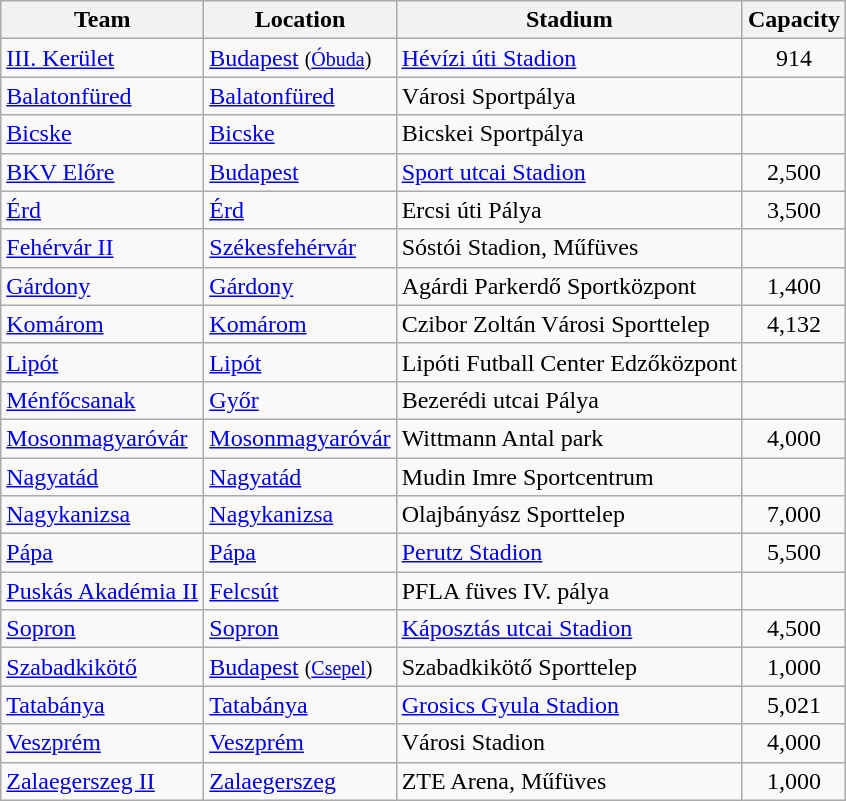<table class="wikitable sortable">
<tr>
<th>Team</th>
<th>Location</th>
<th>Stadium</th>
<th>Capacity</th>
</tr>
<tr>
<td><a href='#'>III. Kerület</a></td>
<td><a href='#'>Budapest</a> <small>(<a href='#'>Óbuda</a>)</small></td>
<td><a href='#'>Hévízi úti Stadion</a></td>
<td align="center">914</td>
</tr>
<tr>
<td><a href='#'>Balatonfüred</a></td>
<td><a href='#'>Balatonfüred</a></td>
<td>Városi Sportpálya</td>
<td align="center"></td>
</tr>
<tr>
<td><a href='#'>Bicske</a></td>
<td><a href='#'>Bicske</a></td>
<td>Bicskei Sportpálya</td>
<td align="center"></td>
</tr>
<tr>
<td><a href='#'>BKV Előre</a></td>
<td><a href='#'>Budapest</a></td>
<td><a href='#'>Sport utcai Stadion</a></td>
<td align="center">2,500</td>
</tr>
<tr>
<td><a href='#'>Érd</a></td>
<td><a href='#'>Érd</a></td>
<td>Ercsi úti Pálya</td>
<td align="center">3,500</td>
</tr>
<tr>
<td><a href='#'>Fehérvár II</a></td>
<td><a href='#'>Székesfehérvár</a></td>
<td>Sóstói Stadion, Műfüves</td>
<td align="center"></td>
</tr>
<tr>
<td><a href='#'>Gárdony</a></td>
<td><a href='#'>Gárdony</a></td>
<td>Agárdi Parkerdő Sportközpont</td>
<td align="center">1,400</td>
</tr>
<tr>
<td><a href='#'>Komárom</a></td>
<td><a href='#'>Komárom</a></td>
<td>Czibor Zoltán Városi Sporttelep</td>
<td align="center">4,132</td>
</tr>
<tr>
<td><a href='#'>Lipót</a></td>
<td><a href='#'>Lipót</a></td>
<td>Lipóti Futball Center Edzőközpont</td>
<td align="center"></td>
</tr>
<tr>
<td><a href='#'>Ménfőcsanak</a></td>
<td><a href='#'>Győr</a></td>
<td>Bezerédi utcai Pálya</td>
<td align="center"></td>
</tr>
<tr>
<td><a href='#'>Mosonmagyaróvár</a></td>
<td><a href='#'>Mosonmagyaróvár</a></td>
<td>Wittmann Antal park</td>
<td align="center">4,000</td>
</tr>
<tr>
<td><a href='#'>Nagyatád</a></td>
<td><a href='#'>Nagyatád</a></td>
<td>Mudin Imre Sportcentrum</td>
<td align="center"></td>
</tr>
<tr>
<td><a href='#'>Nagykanizsa</a></td>
<td><a href='#'>Nagykanizsa</a></td>
<td>Olajbányász Sporttelep</td>
<td align="center">7,000</td>
</tr>
<tr>
<td><a href='#'>Pápa</a></td>
<td><a href='#'>Pápa</a></td>
<td><a href='#'>Perutz Stadion</a></td>
<td align="center">5,500</td>
</tr>
<tr>
<td><a href='#'>Puskás Akadémia II</a></td>
<td><a href='#'>Felcsút</a></td>
<td>PFLA füves IV. pálya</td>
<td align="center"></td>
</tr>
<tr>
<td><a href='#'>Sopron</a></td>
<td><a href='#'>Sopron</a></td>
<td><a href='#'>Káposztás utcai Stadion</a></td>
<td align="center">4,500</td>
</tr>
<tr>
<td><a href='#'>Szabadkikötő</a></td>
<td><a href='#'>Budapest</a> <small>(<a href='#'>Csepel</a>)</small></td>
<td>Szabadkikötő Sporttelep</td>
<td align="center">1,000</td>
</tr>
<tr>
<td><a href='#'>Tatabánya</a></td>
<td><a href='#'>Tatabánya</a></td>
<td><a href='#'>Grosics Gyula Stadion</a></td>
<td align="center">5,021</td>
</tr>
<tr>
<td><a href='#'>Veszprém</a></td>
<td><a href='#'>Veszprém</a></td>
<td>Városi Stadion</td>
<td align="center">4,000</td>
</tr>
<tr>
<td><a href='#'>Zalaegerszeg II</a></td>
<td><a href='#'>Zalaegerszeg</a></td>
<td>ZTE Arena, Műfüves</td>
<td align="center">1,000</td>
</tr>
</table>
